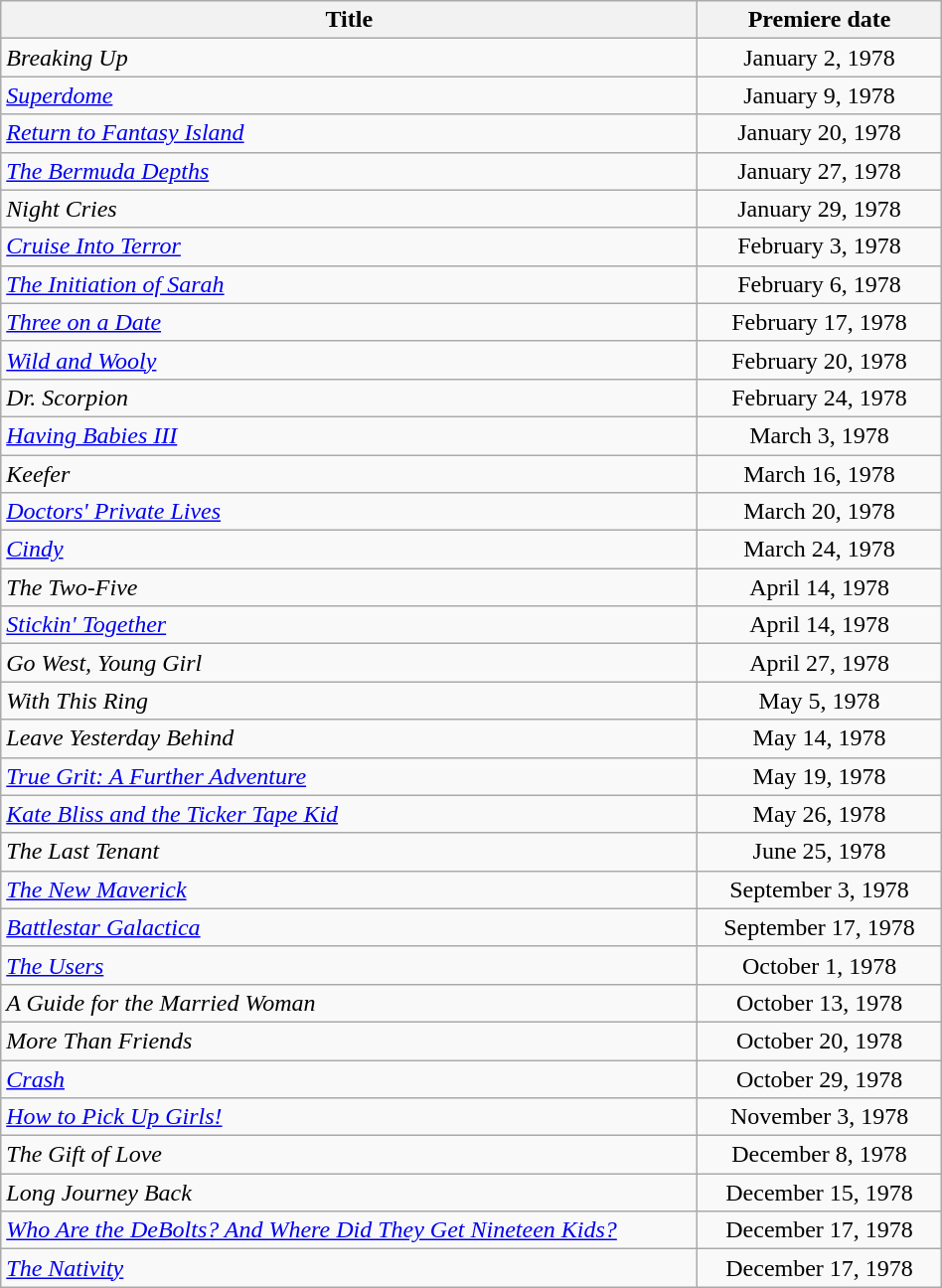<table class="wikitable plainrowheaders sortable" style="width:50%;text-align:center;">
<tr>
<th scope="col" style="width:40%;">Title</th>
<th scope="col" style="width:14%;">Premiere date</th>
</tr>
<tr>
<td scope="row" style="text-align:left;"><em>Breaking Up</em></td>
<td>January 2, 1978</td>
</tr>
<tr>
<td scope="row" style="text-align:left;"><em><a href='#'>Superdome</a></em></td>
<td>January 9, 1978</td>
</tr>
<tr>
<td scope="row" style="text-align:left;"><em><a href='#'>Return to Fantasy Island</a></em></td>
<td>January 20, 1978</td>
</tr>
<tr>
<td scope="row" style="text-align:left;"><em><a href='#'>The Bermuda Depths</a></em></td>
<td>January 27, 1978</td>
</tr>
<tr>
<td scope="row" style="text-align:left;"><em>Night Cries</em></td>
<td>January 29, 1978</td>
</tr>
<tr>
<td scope="row" style="text-align:left;"><em><a href='#'>Cruise Into Terror</a></em></td>
<td>February 3, 1978</td>
</tr>
<tr>
<td scope="row" style="text-align:left;"><em><a href='#'>The Initiation of Sarah</a></em></td>
<td>February 6, 1978</td>
</tr>
<tr>
<td scope="row" style="text-align:left;"><em><a href='#'>Three on a Date</a></em></td>
<td>February 17, 1978</td>
</tr>
<tr>
<td scope="row" style="text-align:left;"><em><a href='#'>Wild and Wooly</a></em></td>
<td>February 20, 1978</td>
</tr>
<tr>
<td scope="row" style="text-align:left;"><em>Dr. Scorpion</em></td>
<td>February 24, 1978</td>
</tr>
<tr>
<td scope="row" style="text-align:left;"><em><a href='#'>Having Babies III</a></em></td>
<td>March 3, 1978</td>
</tr>
<tr>
<td scope="row" style="text-align:left;"><em>Keefer</em></td>
<td>March 16, 1978</td>
</tr>
<tr>
<td scope="row" style="text-align:left;"><em><a href='#'>Doctors' Private Lives</a></em></td>
<td>March 20, 1978</td>
</tr>
<tr>
<td scope="row" style="text-align:left;"><em><a href='#'>Cindy</a></em></td>
<td>March 24, 1978</td>
</tr>
<tr>
<td scope="row" style="text-align:left;"><em>The Two-Five</em></td>
<td>April 14, 1978</td>
</tr>
<tr>
<td scope="row" style="text-align:left;"><em><a href='#'>Stickin' Together</a></em></td>
<td>April 14, 1978</td>
</tr>
<tr>
<td scope="row" style="text-align:left;"><em>Go West, Young Girl</em></td>
<td>April 27, 1978</td>
</tr>
<tr>
<td scope="row" style="text-align:left;"><em>With This Ring</em></td>
<td>May 5, 1978</td>
</tr>
<tr>
<td scope="row" style="text-align:left;"><em>Leave Yesterday Behind</em></td>
<td>May 14, 1978</td>
</tr>
<tr>
<td scope="row" style="text-align:left;"><em><a href='#'>True Grit: A Further Adventure</a></em></td>
<td>May 19, 1978</td>
</tr>
<tr>
<td scope="row" style="text-align:left;"><em><a href='#'>Kate Bliss and the Ticker Tape Kid</a></em></td>
<td>May 26, 1978</td>
</tr>
<tr>
<td scope="row" style="text-align:left;"><em>The Last Tenant</em></td>
<td>June 25, 1978</td>
</tr>
<tr>
<td scope="row" style="text-align:left;"><em><a href='#'>The New Maverick</a></em></td>
<td>September 3, 1978</td>
</tr>
<tr>
<td scope="row" style="text-align:left;"><em><a href='#'>Battlestar Galactica</a></em></td>
<td>September 17, 1978</td>
</tr>
<tr>
<td scope="row" style="text-align:left;"><em><a href='#'>The Users</a></em></td>
<td>October 1, 1978</td>
</tr>
<tr>
<td scope="row" style="text-align:left;"><em>A Guide for the Married Woman</em></td>
<td>October 13, 1978</td>
</tr>
<tr>
<td scope="row" style="text-align:left;"><em>More Than Friends</em></td>
<td>October 20, 1978</td>
</tr>
<tr>
<td scope="row" style="text-align:left;"><em><a href='#'>Crash</a></em></td>
<td>October 29, 1978</td>
</tr>
<tr>
<td scope="row" style="text-align:left;"><em><a href='#'>How to Pick Up Girls!</a></em></td>
<td>November 3, 1978</td>
</tr>
<tr>
<td scope="row" style="text-align:left;"><em>The Gift of Love</em></td>
<td>December 8, 1978</td>
</tr>
<tr>
<td scope="row" style="text-align:left;"><em>Long Journey Back</em></td>
<td>December 15, 1978</td>
</tr>
<tr>
<td scope="row" style="text-align:left;"><em><a href='#'>Who Are the DeBolts? And Where Did They Get Nineteen Kids?</a></em></td>
<td>December 17, 1978</td>
</tr>
<tr>
<td scope="row" style="text-align:left;"><em><a href='#'>The Nativity</a></em></td>
<td>December 17, 1978</td>
</tr>
</table>
